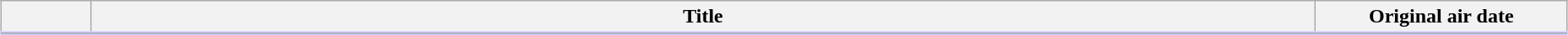<table class="plainrowheaders wikitable" style="width:98%; margin:auto; background:#FFF">
<tr style="border-bottom: 3px solid #CCF;">
<th style="width:4em;"></th>
<th>Title</th>
<th style="width:12em;">Original air date</th>
</tr>
<tr>
</tr>
</table>
